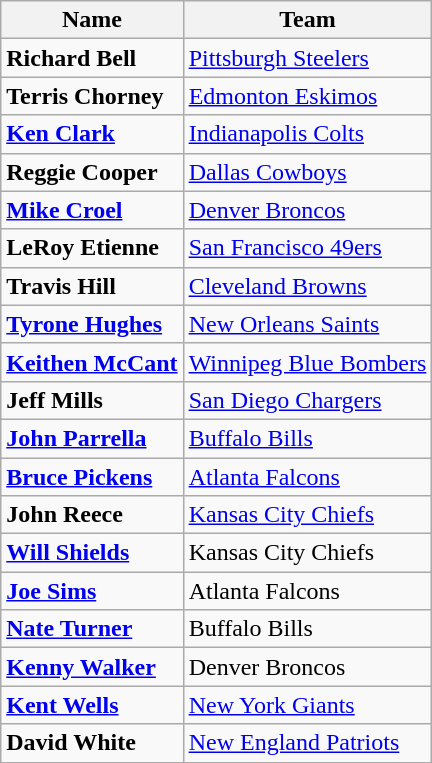<table class="wikitable">
<tr>
<th>Name</th>
<th>Team</th>
</tr>
<tr>
<td><strong>Richard Bell</strong></td>
<td><a href='#'>Pittsburgh Steelers</a></td>
</tr>
<tr>
<td><strong>Terris Chorney</strong></td>
<td><a href='#'>Edmonton Eskimos</a></td>
</tr>
<tr>
<td><strong><a href='#'>Ken Clark</a></strong></td>
<td><a href='#'>Indianapolis Colts</a></td>
</tr>
<tr>
<td><strong>Reggie Cooper</strong></td>
<td><a href='#'>Dallas Cowboys</a></td>
</tr>
<tr>
<td><strong><a href='#'>Mike Croel</a></strong></td>
<td><a href='#'>Denver Broncos</a></td>
</tr>
<tr>
<td><strong>LeRoy Etienne</strong></td>
<td><a href='#'>San Francisco 49ers</a></td>
</tr>
<tr>
<td><strong>Travis Hill</strong></td>
<td><a href='#'>Cleveland Browns</a></td>
</tr>
<tr>
<td><strong><a href='#'>Tyrone Hughes</a></strong></td>
<td><a href='#'>New Orleans Saints</a></td>
</tr>
<tr>
<td><strong><a href='#'>Keithen McCant</a></strong></td>
<td><a href='#'>Winnipeg Blue Bombers</a></td>
</tr>
<tr>
<td><strong>Jeff Mills</strong></td>
<td><a href='#'>San Diego Chargers</a></td>
</tr>
<tr>
<td><strong><a href='#'>John Parrella</a></strong></td>
<td><a href='#'>Buffalo Bills</a></td>
</tr>
<tr>
<td><strong><a href='#'>Bruce Pickens</a></strong></td>
<td><a href='#'>Atlanta Falcons</a></td>
</tr>
<tr>
<td><strong>John Reece</strong></td>
<td><a href='#'>Kansas City Chiefs</a></td>
</tr>
<tr>
<td><strong><a href='#'>Will Shields</a></strong></td>
<td>Kansas City Chiefs</td>
</tr>
<tr>
<td><strong><a href='#'>Joe Sims</a></strong></td>
<td>Atlanta Falcons</td>
</tr>
<tr>
<td><strong><a href='#'>Nate Turner</a></strong></td>
<td>Buffalo Bills</td>
</tr>
<tr>
<td><strong><a href='#'>Kenny Walker</a></strong></td>
<td>Denver Broncos</td>
</tr>
<tr>
<td><strong><a href='#'>Kent Wells</a></strong></td>
<td><a href='#'>New York Giants</a></td>
</tr>
<tr>
<td><strong>David White</strong></td>
<td><a href='#'>New England Patriots</a></td>
</tr>
</table>
